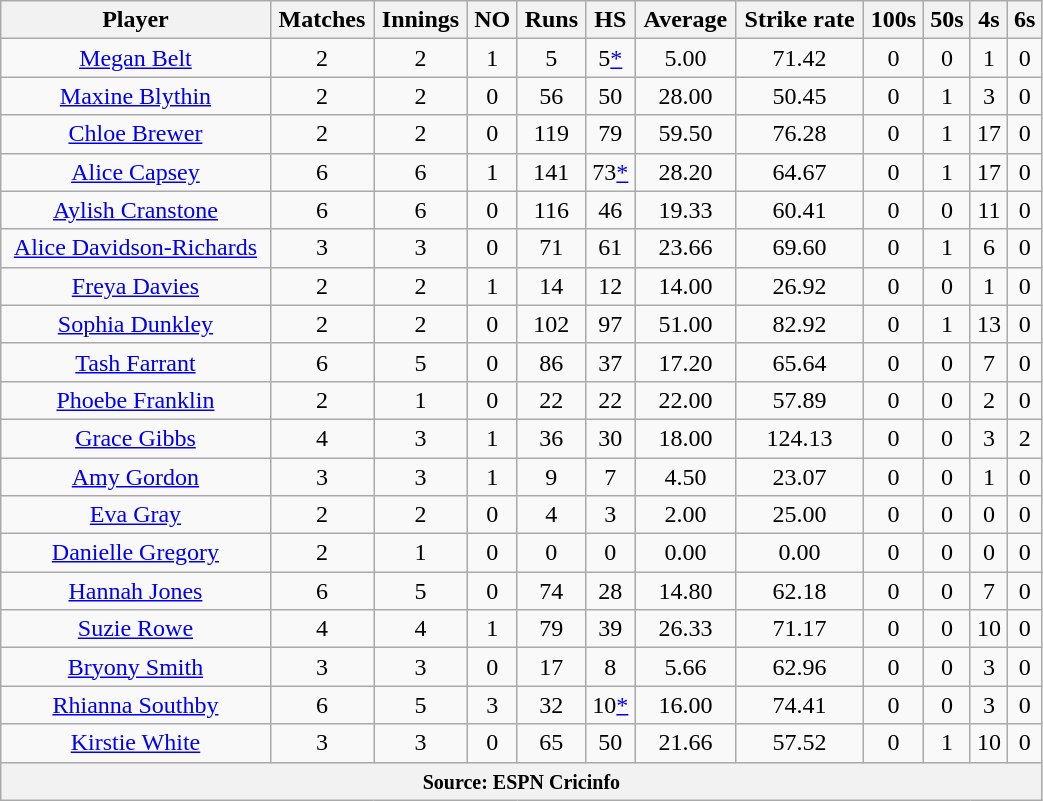<table class="wikitable" style="text-align:center; width:55%;">
<tr>
<th>Player</th>
<th>Matches</th>
<th>Innings</th>
<th>NO</th>
<th>Runs</th>
<th>HS</th>
<th>Average</th>
<th>Strike rate</th>
<th>100s</th>
<th>50s</th>
<th>4s</th>
<th>6s</th>
</tr>
<tr>
<td><a href='#'>Megan Belt</a></td>
<td>2</td>
<td>2</td>
<td>1</td>
<td>5</td>
<td>5<a href='#'>*</a></td>
<td>5.00</td>
<td>71.42</td>
<td>0</td>
<td>0</td>
<td>1</td>
<td>0</td>
</tr>
<tr>
<td><a href='#'>Maxine Blythin</a></td>
<td>2</td>
<td>2</td>
<td>0</td>
<td>56</td>
<td>50</td>
<td>28.00</td>
<td>50.45</td>
<td>0</td>
<td>1</td>
<td>3</td>
<td>0</td>
</tr>
<tr>
<td><a href='#'>Chloe Brewer</a></td>
<td>2</td>
<td>2</td>
<td>0</td>
<td>119</td>
<td>79</td>
<td>59.50</td>
<td>76.28</td>
<td>0</td>
<td>1</td>
<td>17</td>
<td>0</td>
</tr>
<tr>
<td><a href='#'>Alice Capsey</a></td>
<td>6</td>
<td>6</td>
<td>1</td>
<td>141</td>
<td>73<a href='#'>*</a></td>
<td>28.20</td>
<td>64.67</td>
<td>0</td>
<td>1</td>
<td>17</td>
<td>0</td>
</tr>
<tr>
<td><a href='#'>Aylish Cranstone</a></td>
<td>6</td>
<td>6</td>
<td>0</td>
<td>116</td>
<td>46</td>
<td>19.33</td>
<td>60.41</td>
<td>0</td>
<td>0</td>
<td>11</td>
<td>0</td>
</tr>
<tr>
<td><a href='#'>Alice Davidson-Richards</a></td>
<td>3</td>
<td>3</td>
<td>0</td>
<td>71</td>
<td>61</td>
<td>23.66</td>
<td>69.60</td>
<td>0</td>
<td>1</td>
<td>6</td>
<td>0</td>
</tr>
<tr>
<td><a href='#'>Freya Davies</a></td>
<td>2</td>
<td>2</td>
<td>1</td>
<td>14</td>
<td>12</td>
<td>14.00</td>
<td>26.92</td>
<td>0</td>
<td>0</td>
<td>1</td>
<td>0</td>
</tr>
<tr>
<td><a href='#'>Sophia Dunkley</a></td>
<td>2</td>
<td>2</td>
<td>0</td>
<td>102</td>
<td>97</td>
<td>51.00</td>
<td>82.92</td>
<td>0</td>
<td>1</td>
<td>13</td>
<td>0</td>
</tr>
<tr>
<td><a href='#'>Tash Farrant</a></td>
<td>6</td>
<td>5</td>
<td>0</td>
<td>86</td>
<td>37</td>
<td>17.20</td>
<td>65.64</td>
<td>0</td>
<td>0</td>
<td>7</td>
<td>0</td>
</tr>
<tr>
<td><a href='#'>Phoebe Franklin</a></td>
<td>2</td>
<td>1</td>
<td>0</td>
<td>22</td>
<td>22</td>
<td>22.00</td>
<td>57.89</td>
<td>0</td>
<td>0</td>
<td>2</td>
<td>0</td>
</tr>
<tr>
<td><a href='#'>Grace Gibbs</a></td>
<td>4</td>
<td>3</td>
<td>1</td>
<td>36</td>
<td>30</td>
<td>18.00</td>
<td>124.13</td>
<td>0</td>
<td>0</td>
<td>3</td>
<td>2</td>
</tr>
<tr>
<td><a href='#'>Amy Gordon</a></td>
<td>3</td>
<td>3</td>
<td>1</td>
<td>9</td>
<td>7</td>
<td>4.50</td>
<td>23.07</td>
<td>0</td>
<td>0</td>
<td>1</td>
<td>0</td>
</tr>
<tr>
<td><a href='#'>Eva Gray</a></td>
<td>2</td>
<td>2</td>
<td>0</td>
<td>4</td>
<td>3</td>
<td>2.00</td>
<td>25.00</td>
<td>0</td>
<td>0</td>
<td>0</td>
<td>0</td>
</tr>
<tr>
<td><a href='#'>Danielle Gregory</a></td>
<td>2</td>
<td>1</td>
<td>0</td>
<td>0</td>
<td>0</td>
<td>0.00</td>
<td>0.00</td>
<td>0</td>
<td>0</td>
<td>0</td>
<td>0</td>
</tr>
<tr>
<td><a href='#'>Hannah Jones</a></td>
<td>6</td>
<td>5</td>
<td>0</td>
<td>74</td>
<td>28</td>
<td>14.80</td>
<td>62.18</td>
<td>0</td>
<td>0</td>
<td>7</td>
<td>0</td>
</tr>
<tr>
<td><a href='#'>Suzie Rowe</a></td>
<td>4</td>
<td>4</td>
<td>1</td>
<td>79</td>
<td>39</td>
<td>26.33</td>
<td>71.17</td>
<td>0</td>
<td>0</td>
<td>10</td>
<td>0</td>
</tr>
<tr>
<td><a href='#'>Bryony Smith</a></td>
<td>3</td>
<td>3</td>
<td>0</td>
<td>17</td>
<td>8</td>
<td>5.66</td>
<td>62.96</td>
<td>0</td>
<td>0</td>
<td>3</td>
<td>0</td>
</tr>
<tr>
<td><a href='#'>Rhianna Southby</a></td>
<td>6</td>
<td>5</td>
<td>3</td>
<td>32</td>
<td>10<a href='#'>*</a></td>
<td>16.00</td>
<td>74.41</td>
<td>0</td>
<td>0</td>
<td>3</td>
<td>0</td>
</tr>
<tr>
<td><a href='#'>Kirstie White</a></td>
<td>3</td>
<td>3</td>
<td>0</td>
<td>65</td>
<td>50</td>
<td>21.66</td>
<td>57.52</td>
<td>0</td>
<td>1</td>
<td>10</td>
<td>0</td>
</tr>
<tr>
<th colspan="12"><small>Source: ESPN Cricinfo </small></th>
</tr>
</table>
